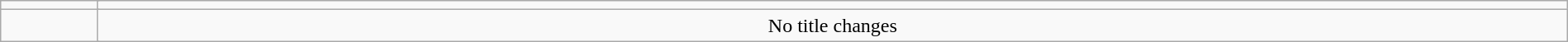<table class="wikitable" style="text-align:center; width:100%;">
<tr>
<td colspan=5></td>
</tr>
<tr>
<td colspan=5><strong></strong></td>
<td colspan="5">No title changes</td>
</tr>
</table>
